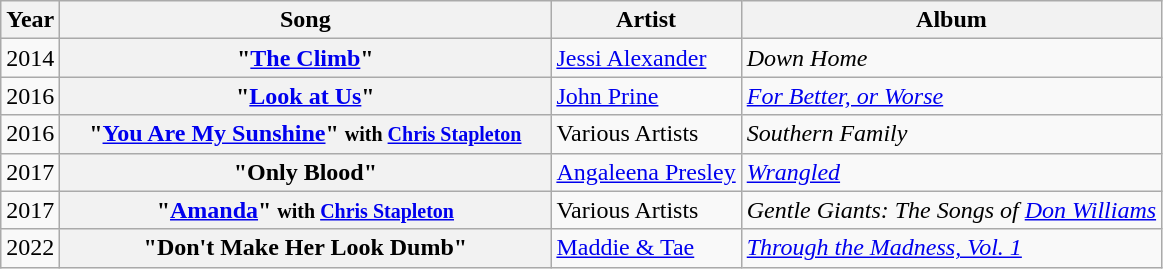<table class="wikitable plainrowheaders">
<tr>
<th>Year</th>
<th style="width:20em;">Song</th>
<th>Artist</th>
<th>Album</th>
</tr>
<tr>
<td>2014</td>
<th scope="row">"<a href='#'>The Climb</a>"</th>
<td><a href='#'>Jessi Alexander</a></td>
<td><em>Down Home</em></td>
</tr>
<tr>
<td>2016</td>
<th scope="row">"<a href='#'>Look at Us</a>"</th>
<td><a href='#'>John Prine</a></td>
<td><em><a href='#'>For Better, or Worse</a></em></td>
</tr>
<tr>
<td>2016</td>
<th scope="row">"<a href='#'>You Are My Sunshine</a>" <small>with <a href='#'>Chris Stapleton</a></small></th>
<td>Various Artists</td>
<td><em>Southern Family</em></td>
</tr>
<tr>
<td>2017</td>
<th scope="row">"Only Blood"</th>
<td><a href='#'>Angaleena Presley</a></td>
<td><em><a href='#'>Wrangled</a></em></td>
</tr>
<tr>
<td>2017</td>
<th scope="row">"<a href='#'>Amanda</a>" <small>with <a href='#'>Chris Stapleton</a></small></th>
<td>Various Artists</td>
<td><em>Gentle Giants: The Songs of <a href='#'>Don Williams</a></em></td>
</tr>
<tr>
<td>2022</td>
<th scope="row">"Don't Make Her Look Dumb"</th>
<td><a href='#'>Maddie & Tae</a></td>
<td><em><a href='#'>Through the Madness, Vol. 1</a></em></td>
</tr>
</table>
